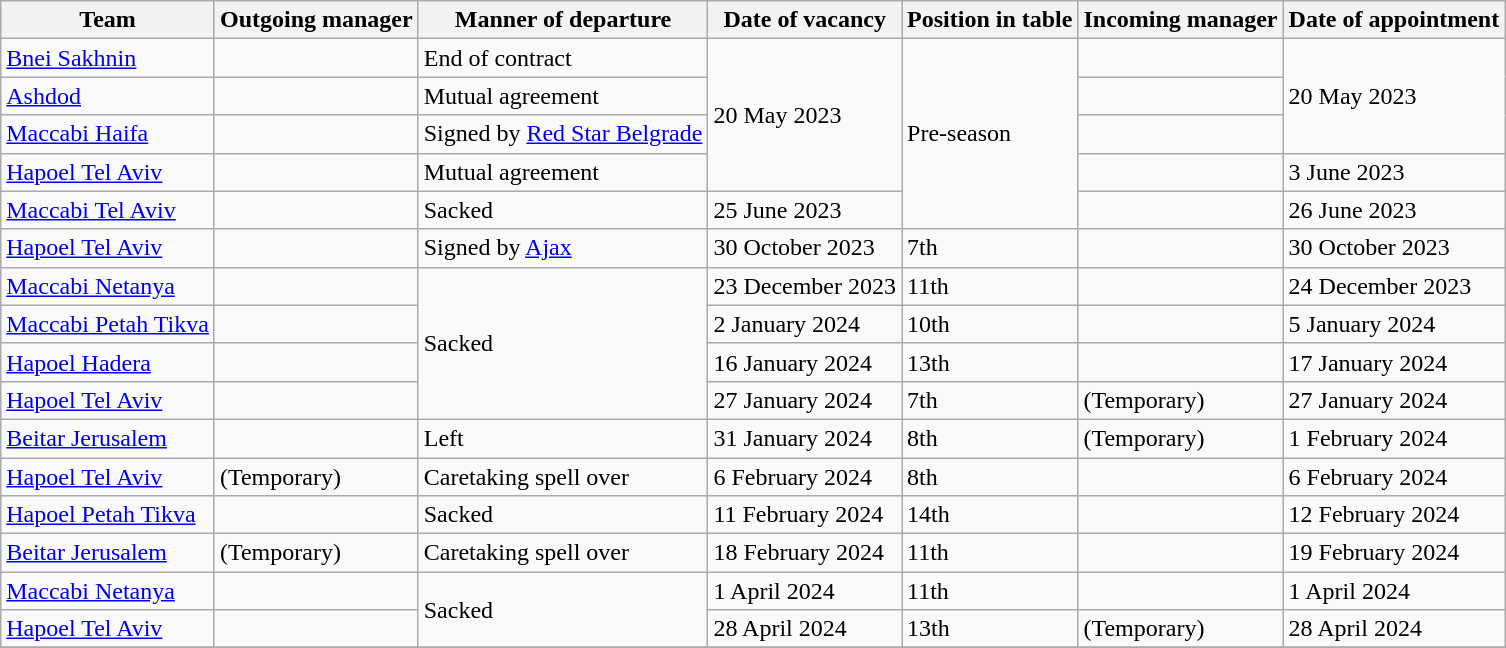<table class="wikitable sortable">
<tr>
<th>Team</th>
<th>Outgoing manager</th>
<th>Manner of departure</th>
<th>Date of vacancy</th>
<th>Position in table</th>
<th>Incoming manager</th>
<th>Date of appointment</th>
</tr>
<tr>
<td><a href='#'>Bnei Sakhnin</a></td>
<td> </td>
<td>End of contract</td>
<td rowspan=4>20 May 2023</td>
<td rowspan=5>Pre-season</td>
<td> </td>
<td rowspan=3>20 May 2023</td>
</tr>
<tr>
<td><a href='#'>Ashdod</a></td>
<td> </td>
<td>Mutual agreement</td>
<td> </td>
</tr>
<tr>
<td><a href='#'>Maccabi Haifa</a></td>
<td> </td>
<td>Signed by <a href='#'>Red Star Belgrade</a></td>
<td> </td>
</tr>
<tr>
<td><a href='#'>Hapoel Tel Aviv</a></td>
<td> </td>
<td>Mutual agreement</td>
<td> </td>
<td>3 June 2023</td>
</tr>
<tr>
<td><a href='#'>Maccabi Tel Aviv</a></td>
<td> </td>
<td>Sacked</td>
<td>25 June 2023</td>
<td> </td>
<td>26 June 2023</td>
</tr>
<tr>
<td><a href='#'>Hapoel Tel Aviv</a></td>
<td> </td>
<td>Signed by <a href='#'>Ajax</a></td>
<td>30 October 2023</td>
<td>7th</td>
<td> </td>
<td>30 October 2023</td>
</tr>
<tr>
<td><a href='#'>Maccabi Netanya</a></td>
<td> </td>
<td rowspan="4">Sacked</td>
<td>23 December 2023</td>
<td>11th</td>
<td> </td>
<td>24 December 2023</td>
</tr>
<tr>
<td><a href='#'>Maccabi Petah Tikva</a></td>
<td> </td>
<td>2 January 2024</td>
<td>10th</td>
<td> </td>
<td>5 January 2024</td>
</tr>
<tr>
<td><a href='#'>Hapoel Hadera</a></td>
<td> </td>
<td>16 January 2024</td>
<td>13th</td>
<td> </td>
<td>17 January 2024</td>
</tr>
<tr>
<td><a href='#'>Hapoel Tel Aviv</a></td>
<td> </td>
<td>27 January 2024</td>
<td>7th</td>
<td>  (Temporary)</td>
<td>27 January 2024</td>
</tr>
<tr>
<td><a href='#'>Beitar Jerusalem</a></td>
<td> </td>
<td>Left</td>
<td>31 January 2024</td>
<td>8th</td>
<td>  (Temporary)</td>
<td>1 February 2024</td>
</tr>
<tr>
<td><a href='#'>Hapoel Tel Aviv</a></td>
<td>  (Temporary)</td>
<td>Caretaking spell over</td>
<td>6 February 2024</td>
<td>8th</td>
<td> </td>
<td>6 February 2024</td>
</tr>
<tr>
<td><a href='#'>Hapoel Petah Tikva</a></td>
<td> </td>
<td>Sacked</td>
<td>11 February 2024</td>
<td>14th</td>
<td> </td>
<td>12 February 2024</td>
</tr>
<tr>
<td><a href='#'>Beitar Jerusalem</a></td>
<td>  (Temporary)</td>
<td>Caretaking spell over</td>
<td>18 February 2024</td>
<td>11th</td>
<td> </td>
<td>19 February 2024</td>
</tr>
<tr>
<td><a href='#'>Maccabi Netanya</a></td>
<td> </td>
<td rowspan=2>Sacked</td>
<td>1 April 2024</td>
<td>11th</td>
<td> </td>
<td>1 April 2024</td>
</tr>
<tr>
<td><a href='#'>Hapoel Tel Aviv</a></td>
<td> </td>
<td>28 April 2024</td>
<td>13th</td>
<td>  (Temporary)</td>
<td>28 April 2024</td>
</tr>
<tr>
</tr>
</table>
